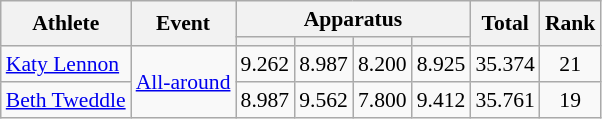<table class="wikitable" style="font-size:90%">
<tr>
<th rowspan=2>Athlete</th>
<th rowspan=2>Event</th>
<th colspan =4>Apparatus</th>
<th rowspan=2>Total</th>
<th rowspan=2>Rank</th>
</tr>
<tr style="font-size:95%">
<th></th>
<th></th>
<th></th>
<th></th>
</tr>
<tr align=center>
<td align=left><a href='#'>Katy Lennon</a></td>
<td align=left rowspan=2><a href='#'>All-around</a></td>
<td>9.262</td>
<td>8.987</td>
<td>8.200</td>
<td>8.925</td>
<td>35.374</td>
<td>21</td>
</tr>
<tr align=center>
<td align=left><a href='#'>Beth Tweddle</a></td>
<td>8.987</td>
<td>9.562</td>
<td>7.800</td>
<td>9.412</td>
<td>35.761</td>
<td>19</td>
</tr>
</table>
